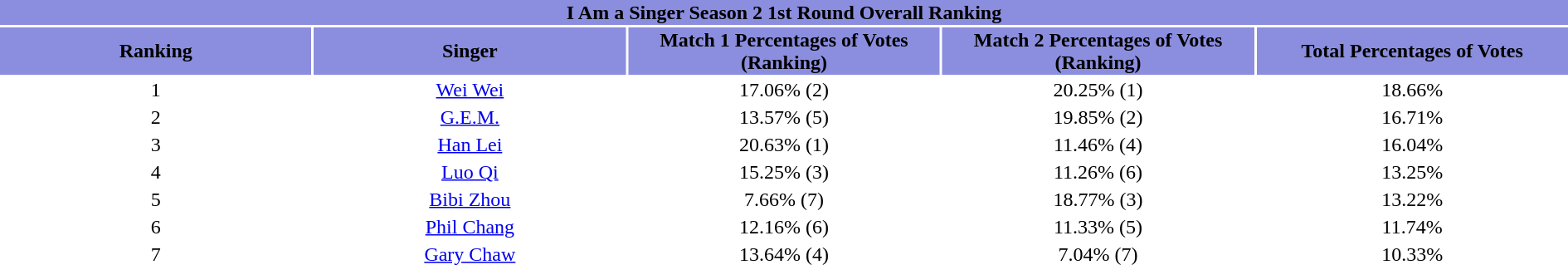<table class="wikitalble" width="100%" style="text-align:center">
<tr align=center style="background:#8B8EDE">
<td colspan="5"><div><strong>I Am a Singer Season 2  1st Round Overall Ranking</strong></div></td>
</tr>
<tr align=center style="background:#8B8EDE">
<td style="width:10%"><strong>Ranking</strong></td>
<td style="width:10%"><strong>Singer</strong></td>
<td style="width:10%"><strong>Match 1 Percentages of Votes (Ranking)</strong></td>
<td style="width:10%"><strong>Match 2 Percentages of Votes (Ranking)</strong></td>
<td style="width:10%"><strong>Total Percentages of Votes</strong></td>
</tr>
<tr>
<td>1</td>
<td><a href='#'>Wei Wei</a></td>
<td>17.06% (2)</td>
<td>20.25% (1)</td>
<td>18.66%</td>
</tr>
<tr>
<td>2</td>
<td><a href='#'>G.E.M.</a></td>
<td>13.57% (5) </td>
<td>19.85% (2)</td>
<td>16.71%</td>
</tr>
<tr>
<td>3</td>
<td><a href='#'>Han Lei</a></td>
<td>20.63% (1)</td>
<td>11.46% (4)</td>
<td>16.04%</td>
</tr>
<tr>
<td>4</td>
<td><a href='#'>Luo Qi</a></td>
<td>15.25% (3)</td>
<td>11.26% (6)</td>
<td>13.25%</td>
</tr>
<tr>
<td>5</td>
<td><a href='#'>Bibi Zhou</a></td>
<td>7.66% (7)</td>
<td>18.77% (3)</td>
<td>13.22%</td>
</tr>
<tr>
<td>6</td>
<td><a href='#'>Phil Chang</a></td>
<td>12.16% (6)</td>
<td>11.33% (5)</td>
<td>11.74%</td>
</tr>
<tr>
<td>7</td>
<td><a href='#'>Gary Chaw</a></td>
<td>13.64% (4)</td>
<td>7.04% (7)</td>
<td>10.33%</td>
</tr>
</table>
